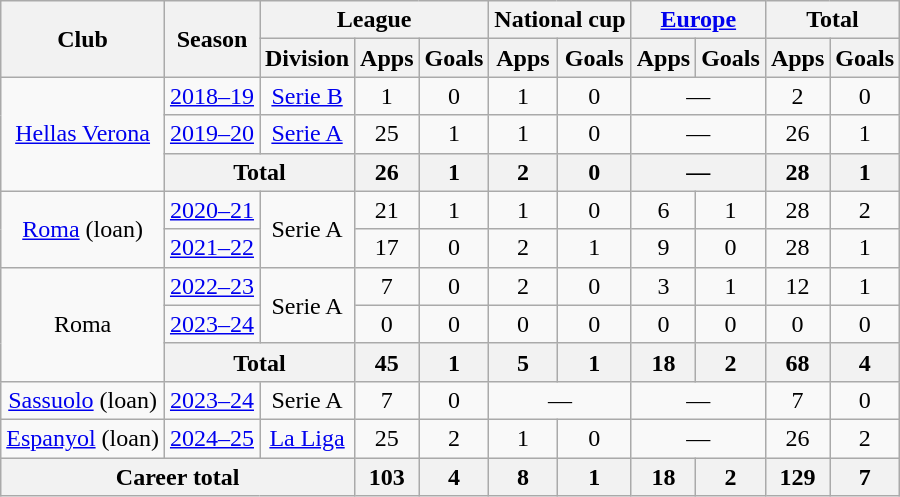<table class="wikitable" style="text-align:center">
<tr>
<th rowspan="2">Club</th>
<th rowspan="2">Season</th>
<th colspan="3">League</th>
<th colspan="2">National cup</th>
<th colspan="2"><a href='#'>Europe</a></th>
<th colspan="2">Total</th>
</tr>
<tr>
<th>Division</th>
<th>Apps</th>
<th>Goals</th>
<th>Apps</th>
<th>Goals</th>
<th>Apps</th>
<th>Goals</th>
<th>Apps</th>
<th>Goals</th>
</tr>
<tr>
<td rowspan="3"><a href='#'>Hellas Verona</a></td>
<td><a href='#'>2018–19</a></td>
<td><a href='#'>Serie B</a></td>
<td>1</td>
<td>0</td>
<td>1</td>
<td>0</td>
<td colspan="2">—</td>
<td>2</td>
<td>0</td>
</tr>
<tr>
<td><a href='#'>2019–20</a></td>
<td><a href='#'>Serie A</a></td>
<td>25</td>
<td>1</td>
<td>1</td>
<td>0</td>
<td colspan="2">—</td>
<td>26</td>
<td>1</td>
</tr>
<tr>
<th colspan="2">Total</th>
<th>26</th>
<th>1</th>
<th>2</th>
<th>0</th>
<th colspan="2">—</th>
<th>28</th>
<th>1</th>
</tr>
<tr>
<td rowspan="2"><a href='#'>Roma</a> (loan)</td>
<td><a href='#'>2020–21</a></td>
<td rowspan="2">Serie A</td>
<td>21</td>
<td>1</td>
<td>1</td>
<td>0</td>
<td>6</td>
<td>1</td>
<td>28</td>
<td>2</td>
</tr>
<tr>
<td><a href='#'>2021–22</a></td>
<td>17</td>
<td>0</td>
<td>2</td>
<td>1</td>
<td>9</td>
<td>0</td>
<td>28</td>
<td>1</td>
</tr>
<tr>
<td rowspan="3">Roma</td>
<td><a href='#'>2022–23</a></td>
<td rowspan="2">Serie A</td>
<td>7</td>
<td>0</td>
<td>2</td>
<td>0</td>
<td>3</td>
<td>1</td>
<td>12</td>
<td>1</td>
</tr>
<tr>
<td><a href='#'>2023–24</a></td>
<td>0</td>
<td>0</td>
<td>0</td>
<td>0</td>
<td>0</td>
<td>0</td>
<td>0</td>
<td>0</td>
</tr>
<tr>
<th colspan="2">Total</th>
<th>45</th>
<th>1</th>
<th>5</th>
<th>1</th>
<th>18</th>
<th>2</th>
<th>68</th>
<th>4</th>
</tr>
<tr>
<td><a href='#'>Sassuolo</a> (loan)</td>
<td><a href='#'>2023–24</a></td>
<td>Serie A</td>
<td>7</td>
<td>0</td>
<td colspan="2">—</td>
<td colspan="2">—</td>
<td>7</td>
<td>0</td>
</tr>
<tr>
<td><a href='#'>Espanyol</a> (loan)</td>
<td><a href='#'>2024–25</a></td>
<td><a href='#'>La Liga</a></td>
<td>25</td>
<td>2</td>
<td>1</td>
<td>0</td>
<td colspan="2">—</td>
<td>26</td>
<td>2</td>
</tr>
<tr>
<th colspan="3">Career total</th>
<th>103</th>
<th>4</th>
<th>8</th>
<th>1</th>
<th>18</th>
<th>2</th>
<th>129</th>
<th>7</th>
</tr>
</table>
